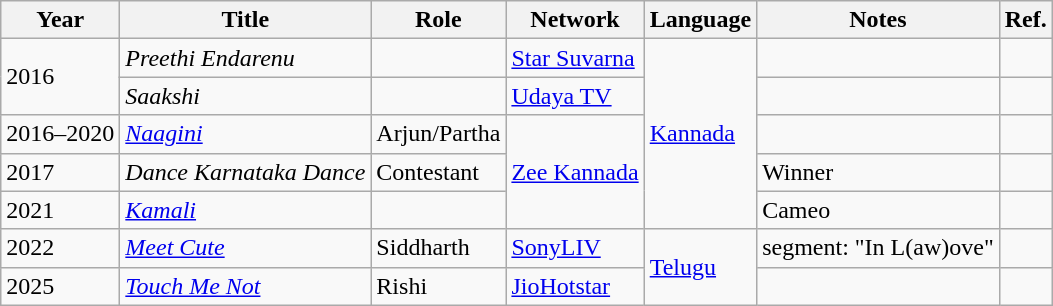<table class="wikitable sortable">
<tr>
<th scope="col">Year</th>
<th scope="col">Title</th>
<th scope="col">Role</th>
<th scope="col">Network</th>
<th scope="col">Language</th>
<th scope="col">Notes</th>
<th scope="col">Ref.</th>
</tr>
<tr>
<td rowspan="2">2016</td>
<td><em>Preethi Endarenu</em></td>
<td></td>
<td><a href='#'>Star Suvarna</a></td>
<td rowspan="5"><a href='#'>Kannada</a></td>
<td></td>
<td style="text-align: center;"></td>
</tr>
<tr>
<td><em>Saakshi</em></td>
<td></td>
<td><a href='#'>Udaya TV</a></td>
<td></td>
<td style="text-align: center;"></td>
</tr>
<tr>
<td>2016–2020</td>
<td><em><a href='#'>Naagini</a></em></td>
<td>Arjun/Partha</td>
<td rowspan="3"><a href='#'>Zee Kannada</a></td>
<td></td>
<td></td>
</tr>
<tr>
<td>2017</td>
<td><em>Dance Karnataka Dance</em></td>
<td>Contestant</td>
<td>Winner</td>
<td></td>
</tr>
<tr>
<td>2021</td>
<td><em><a href='#'>Kamali</a></em></td>
<td></td>
<td>Cameo</td>
<td></td>
</tr>
<tr>
<td>2022</td>
<td><em><a href='#'>Meet Cute</a></em></td>
<td>Siddharth</td>
<td><a href='#'>SonyLIV</a></td>
<td rowspan="2"><a href='#'>Telugu</a></td>
<td>segment: "In L(aw)ove"</td>
<td></td>
</tr>
<tr>
<td>2025</td>
<td><a href='#'><em>Touch Me Not</em></a></td>
<td>Rishi</td>
<td><a href='#'>JioHotstar</a></td>
<td></td>
<td></td>
</tr>
</table>
